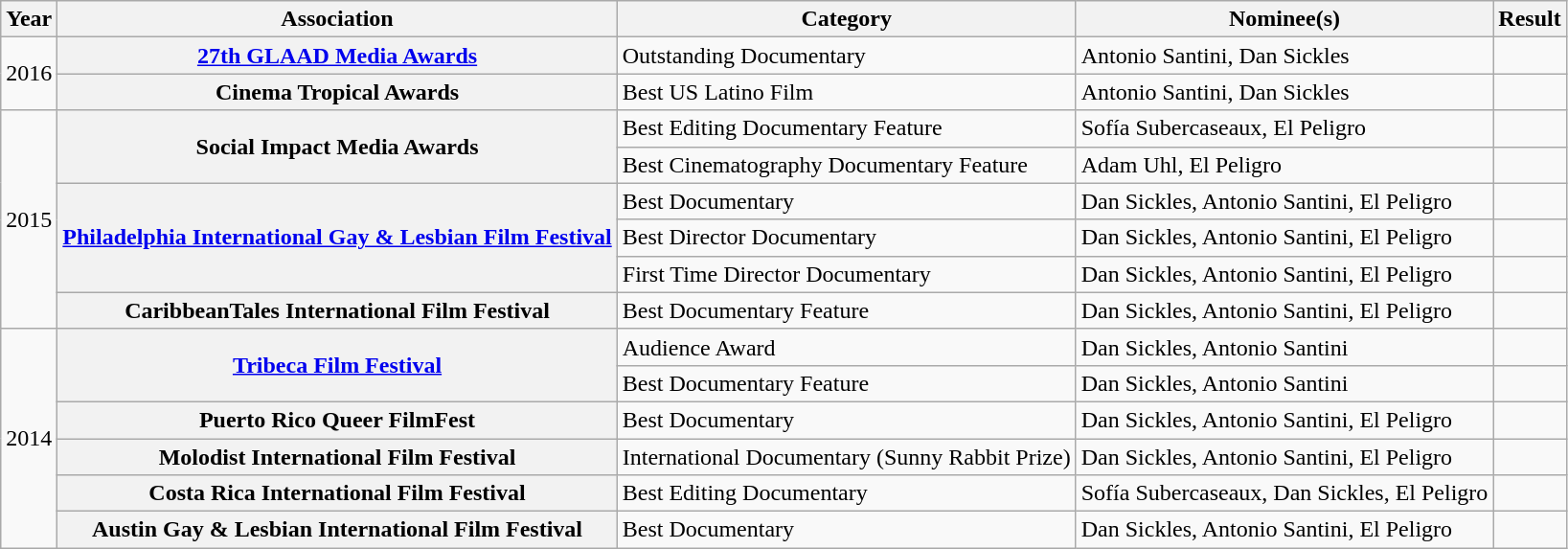<table class="wikitable sortable plainrowheaders">
<tr>
<th class=unsortable>Year</th>
<th>Association</th>
<th>Category</th>
<th>Nominee(s)</th>
<th>Result</th>
</tr>
<tr>
<td rowspan="2">2016</td>
<th scope="row"><a href='#'>27th GLAAD Media Awards</a></th>
<td>Outstanding Documentary</td>
<td>Antonio Santini, Dan Sickles</td>
<td></td>
</tr>
<tr>
<th scope="row">Cinema Tropical Awards</th>
<td>Best US Latino Film</td>
<td>Antonio Santini, Dan Sickles</td>
<td></td>
</tr>
<tr>
<td rowspan="6">2015</td>
<th scope="row" rowspan="2">Social Impact Media Awards</th>
<td>Best Editing Documentary Feature</td>
<td>Sofía Subercaseaux, El Peligro</td>
<td></td>
</tr>
<tr>
<td>Best Cinematography Documentary Feature</td>
<td>Adam Uhl, El Peligro</td>
<td></td>
</tr>
<tr>
<th scope="row" rowspan="3"><a href='#'>Philadelphia International Gay & Lesbian Film Festival</a></th>
<td>Best Documentary</td>
<td>Dan Sickles, Antonio Santini, El Peligro</td>
<td></td>
</tr>
<tr>
<td>Best Director Documentary</td>
<td>Dan Sickles, Antonio Santini, El Peligro</td>
<td></td>
</tr>
<tr>
<td>First Time Director Documentary</td>
<td>Dan Sickles, Antonio Santini, El Peligro</td>
<td></td>
</tr>
<tr>
<th scope="row">CaribbeanTales International Film Festival</th>
<td>Best Documentary Feature</td>
<td>Dan Sickles, Antonio Santini, El Peligro</td>
<td></td>
</tr>
<tr>
<td rowspan="6">2014</td>
<th scope="row" rowspan="2"><a href='#'>Tribeca Film Festival</a></th>
<td>Audience Award</td>
<td>Dan Sickles, Antonio Santini</td>
<td></td>
</tr>
<tr>
<td>Best Documentary Feature</td>
<td>Dan Sickles, Antonio Santini</td>
<td></td>
</tr>
<tr>
<th scope="row">Puerto Rico Queer FilmFest</th>
<td>Best Documentary</td>
<td>Dan Sickles, Antonio Santini, El Peligro</td>
<td></td>
</tr>
<tr>
<th scope="row">Molodist International Film Festival</th>
<td>International Documentary (Sunny Rabbit Prize)</td>
<td>Dan Sickles, Antonio Santini, El Peligro</td>
<td></td>
</tr>
<tr>
<th scope="row">Costa Rica International Film Festival</th>
<td>Best Editing Documentary</td>
<td>Sofía Subercaseaux, Dan Sickles, El Peligro</td>
<td></td>
</tr>
<tr>
<th scope="row">Austin Gay & Lesbian International Film Festival</th>
<td>Best Documentary</td>
<td>Dan Sickles, Antonio Santini, El Peligro</td>
<td></td>
</tr>
</table>
